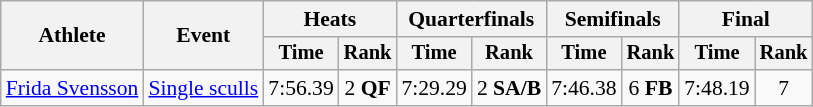<table class="wikitable" style="font-size:90%">
<tr>
<th rowspan="2">Athlete</th>
<th rowspan="2">Event</th>
<th colspan="2">Heats</th>
<th colspan="2">Quarterfinals</th>
<th colspan="2">Semifinals</th>
<th colspan="2">Final</th>
</tr>
<tr style="font-size:95%">
<th>Time</th>
<th>Rank</th>
<th>Time</th>
<th>Rank</th>
<th>Time</th>
<th>Rank</th>
<th>Time</th>
<th>Rank</th>
</tr>
<tr align=center>
<td align=left><a href='#'>Frida Svensson</a></td>
<td align=left><a href='#'>Single sculls</a></td>
<td>7:56.39</td>
<td>2 <strong>QF</strong></td>
<td>7:29.29</td>
<td>2 <strong>SA/B</strong></td>
<td>7:46.38</td>
<td>6 <strong>FB</strong></td>
<td>7:48.19</td>
<td>7</td>
</tr>
</table>
